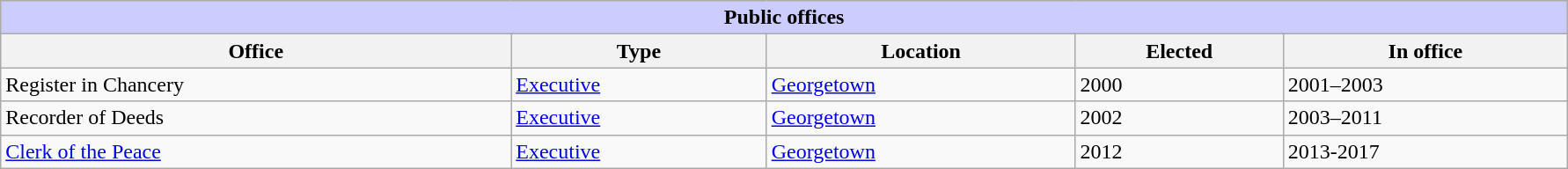<table class=wikitable style="width: 94%" style="text-align: center;" align="center">
<tr bgcolor=#cccccc>
<th colspan=7 style="background: #ccccff;">Public offices</th>
</tr>
<tr>
<th>Office</th>
<th>Type</th>
<th>Location</th>
<th>Elected</th>
<th>In office</th>
</tr>
<tr>
<td>Register in Chancery</td>
<td><a href='#'>Executive</a></td>
<td><a href='#'>Georgetown</a></td>
<td>2000</td>
<td>2001–2003</td>
</tr>
<tr>
<td>Recorder of Deeds</td>
<td><a href='#'>Executive</a></td>
<td><a href='#'>Georgetown</a></td>
<td>2002</td>
<td>2003–2011</td>
</tr>
<tr>
<td><a href='#'>Clerk of the Peace</a></td>
<td><a href='#'>Executive</a></td>
<td><a href='#'>Georgetown</a></td>
<td>2012</td>
<td>2013-2017</td>
</tr>
</table>
